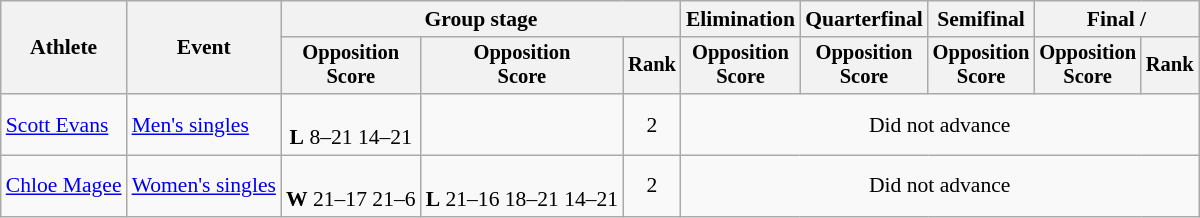<table class="wikitable" style="font-size:90%">
<tr>
<th rowspan=2>Athlete</th>
<th rowspan=2>Event</th>
<th colspan=3>Group stage</th>
<th>Elimination</th>
<th>Quarterfinal</th>
<th>Semifinal</th>
<th colspan=2>Final / </th>
</tr>
<tr style="font-size:95%">
<th>Opposition<br>Score</th>
<th>Opposition<br>Score</th>
<th>Rank</th>
<th>Opposition<br>Score</th>
<th>Opposition<br>Score</th>
<th>Opposition<br>Score</th>
<th>Opposition<br>Score</th>
<th>Rank</th>
</tr>
<tr align=center>
<td align=left><a href='#'>Scott Evans</a></td>
<td align=left><a href='#'>Men's singles</a></td>
<td><br><strong>L</strong> 8–21 14–21</td>
<td></td>
<td>2</td>
<td colspan=5>Did not advance</td>
</tr>
<tr align=center>
<td align=left><a href='#'>Chloe Magee</a></td>
<td align=left><a href='#'>Women's singles</a></td>
<td><br><strong>W</strong> 21–17 21–6</td>
<td><br><strong>L</strong> 21–16 18–21 14–21</td>
<td>2</td>
<td colspan=5>Did not advance</td>
</tr>
</table>
